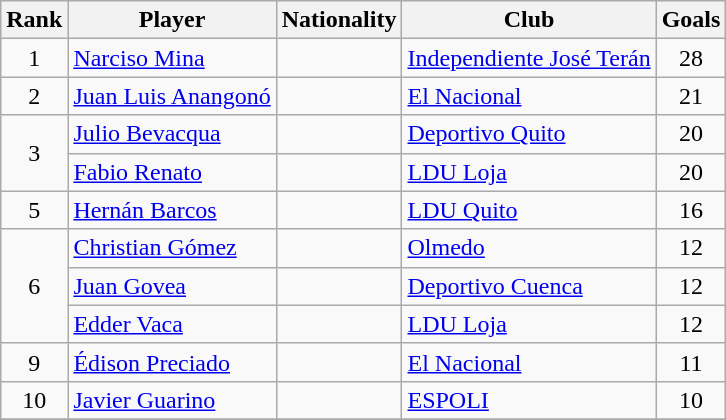<table class="wikitable" border="1">
<tr>
<th>Rank</th>
<th>Player</th>
<th>Nationality</th>
<th>Club</th>
<th>Goals</th>
</tr>
<tr>
<td align=center rowspan=1>1</td>
<td><a href='#'>Narciso Mina</a></td>
<td></td>
<td><a href='#'>Independiente José Terán</a></td>
<td align=center>28</td>
</tr>
<tr>
<td align=center rowspan=1>2</td>
<td><a href='#'>Juan Luis Anangonó</a></td>
<td></td>
<td><a href='#'>El Nacional</a></td>
<td align=center>21</td>
</tr>
<tr>
<td align=center rowspan=2>3</td>
<td><a href='#'>Julio Bevacqua</a></td>
<td></td>
<td><a href='#'>Deportivo Quito</a></td>
<td align=center>20</td>
</tr>
<tr>
<td><a href='#'>Fabio Renato</a></td>
<td></td>
<td><a href='#'>LDU Loja</a></td>
<td align=center>20</td>
</tr>
<tr>
<td align=center rowspan=1>5</td>
<td><a href='#'>Hernán Barcos</a></td>
<td></td>
<td><a href='#'>LDU Quito</a></td>
<td align=center>16</td>
</tr>
<tr>
<td align=center rowspan=3>6</td>
<td><a href='#'>Christian Gómez</a></td>
<td></td>
<td><a href='#'>Olmedo</a></td>
<td align=center>12</td>
</tr>
<tr>
<td><a href='#'>Juan Govea</a></td>
<td></td>
<td><a href='#'>Deportivo Cuenca</a></td>
<td align=center>12</td>
</tr>
<tr>
<td><a href='#'>Edder Vaca</a></td>
<td></td>
<td><a href='#'>LDU Loja</a></td>
<td align=center>12</td>
</tr>
<tr>
<td align=center rowspan=1>9</td>
<td><a href='#'>Édison Preciado</a></td>
<td></td>
<td><a href='#'>El Nacional</a></td>
<td align=center>11</td>
</tr>
<tr>
<td align=center rowspan=1>10</td>
<td><a href='#'>Javier Guarino</a></td>
<td></td>
<td><a href='#'>ESPOLI</a></td>
<td align=center>10</td>
</tr>
<tr>
</tr>
</table>
